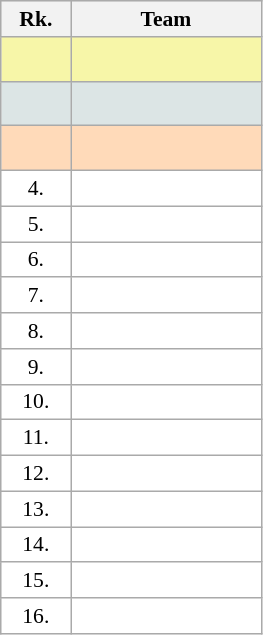<table class="wikitable" style="border:1px solid #AAAAAA;font-size:90%">
<tr bgcolor="#E4E4E4">
<th style="border-bottom:1px solid #AAAAAA" width=40>Rk.</th>
<th style="border-bottom:1px solid #AAAAAA" width=120>Team</th>
</tr>
<tr bgcolor="#F7F6A8">
<td align="center" style="height:23px"></td>
<td><strong></strong></td>
</tr>
<tr bgcolor="#DCE5E5">
<td align="center" style="height:23px"></td>
<td></td>
</tr>
<tr bgcolor="#FFDAB9">
<td align="center" style="height:23px"></td>
<td></td>
</tr>
<tr style="background:#ffffff;">
<td align="center">4.</td>
<td></td>
</tr>
<tr style="background:#ffffff;">
<td align="center">5.</td>
<td></td>
</tr>
<tr style="background:#ffffff;">
<td align="center">6.</td>
<td></td>
</tr>
<tr style="background:#ffffff;">
<td align="center">7.</td>
<td></td>
</tr>
<tr style="background:#ffffff;">
<td align="center">8.</td>
<td></td>
</tr>
<tr style="background:#ffffff;">
<td align="center">9.</td>
<td></td>
</tr>
<tr style="background:#ffffff;">
<td align="center">10.</td>
<td></td>
</tr>
<tr style="background:#ffffff;">
<td align="center">11.</td>
<td></td>
</tr>
<tr style="background:#ffffff;">
<td align="center">12.</td>
<td></td>
</tr>
<tr style="background:#ffffff;">
<td align="center">13.</td>
<td></td>
</tr>
<tr style="background:#ffffff;">
<td align="center">14.</td>
<td></td>
</tr>
<tr style="background:#ffffff;">
<td align="center">15.</td>
<td></td>
</tr>
<tr style="background:#ffffff;">
<td align="center">16.</td>
<td></td>
</tr>
</table>
